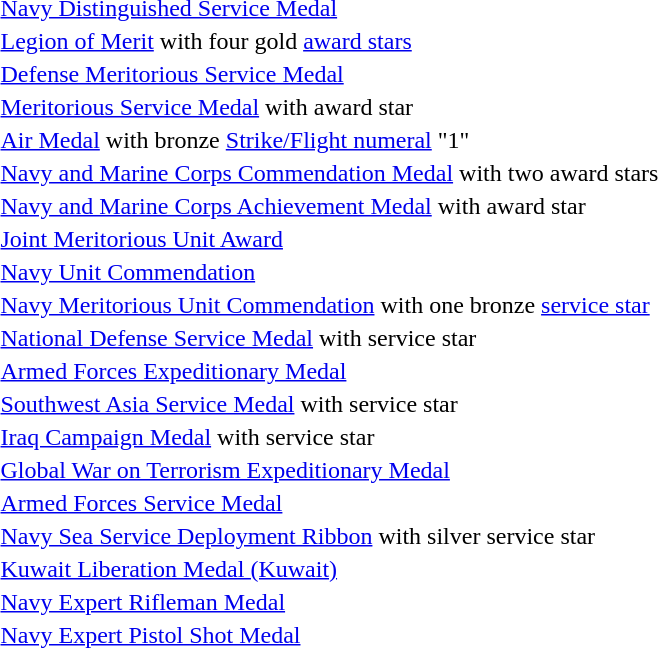<table>
<tr>
<td></td>
<td><a href='#'>Navy Distinguished Service Medal</a></td>
</tr>
<tr>
<td><span></span><span></span><span></span><span></span></td>
<td><a href='#'>Legion of Merit</a> with four gold <a href='#'>award stars</a></td>
</tr>
<tr>
<td></td>
<td><a href='#'>Defense Meritorious Service Medal</a></td>
</tr>
<tr>
<td></td>
<td><a href='#'>Meritorious Service Medal</a> with award star</td>
</tr>
<tr>
<td><span></span></td>
<td><a href='#'>Air Medal</a> with bronze <a href='#'>Strike/Flight numeral</a> "1"</td>
</tr>
<tr>
<td><span></span><span></span></td>
<td><a href='#'>Navy and Marine Corps Commendation Medal</a> with two award stars</td>
</tr>
<tr>
<td></td>
<td><a href='#'>Navy and Marine Corps Achievement Medal</a> with award star</td>
</tr>
<tr>
<td></td>
<td><a href='#'>Joint Meritorious Unit Award</a></td>
</tr>
<tr>
<td></td>
<td><a href='#'>Navy Unit Commendation</a></td>
</tr>
<tr>
<td></td>
<td><a href='#'>Navy Meritorious Unit Commendation</a> with one bronze <a href='#'>service star</a></td>
</tr>
<tr>
<td></td>
<td><a href='#'>National Defense Service Medal</a> with service star</td>
</tr>
<tr>
<td></td>
<td><a href='#'>Armed Forces Expeditionary Medal</a></td>
</tr>
<tr>
<td></td>
<td><a href='#'>Southwest Asia Service Medal</a> with service star</td>
</tr>
<tr>
<td></td>
<td><a href='#'>Iraq Campaign Medal</a> with service star</td>
</tr>
<tr>
<td></td>
<td><a href='#'>Global War on Terrorism Expeditionary Medal</a></td>
</tr>
<tr>
<td></td>
<td><a href='#'>Armed Forces Service Medal</a></td>
</tr>
<tr>
<td></td>
<td><a href='#'>Navy Sea Service Deployment Ribbon</a> with silver service star</td>
</tr>
<tr>
<td></td>
<td><a href='#'>Kuwait Liberation Medal (Kuwait)</a></td>
</tr>
<tr>
<td></td>
<td><a href='#'>Navy Expert Rifleman Medal</a></td>
</tr>
<tr>
<td></td>
<td><a href='#'>Navy Expert Pistol Shot Medal</a></td>
</tr>
</table>
